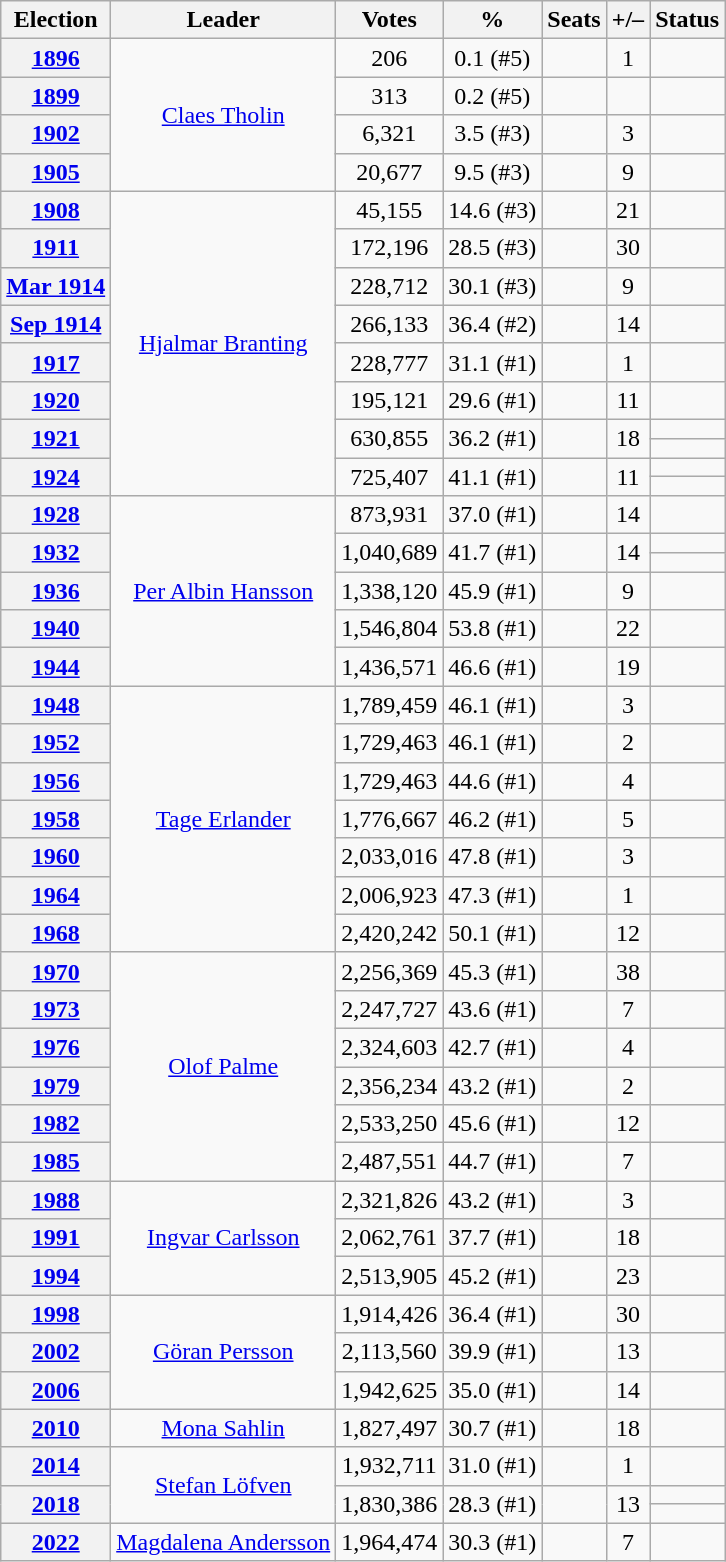<table class="wikitable" style="text-align:center;">
<tr>
<th>Election</th>
<th>Leader</th>
<th>Votes</th>
<th>%</th>
<th>Seats</th>
<th>+/–</th>
<th>Status</th>
</tr>
<tr>
<th><a href='#'>1896</a></th>
<td rowspan=4><a href='#'>Claes Tholin</a></td>
<td>206</td>
<td>0.1 (#5)</td>
<td></td>
<td> 1</td>
<td></td>
</tr>
<tr>
<th><a href='#'>1899</a></th>
<td>313</td>
<td>0.2 (#5)</td>
<td></td>
<td></td>
<td></td>
</tr>
<tr>
<th><a href='#'>1902</a></th>
<td>6,321</td>
<td>3.5 (#3)</td>
<td></td>
<td> 3</td>
<td></td>
</tr>
<tr>
<th><a href='#'>1905</a></th>
<td>20,677</td>
<td>9.5 (#3)</td>
<td></td>
<td> 9</td>
<td></td>
</tr>
<tr>
<th><a href='#'>1908</a></th>
<td rowspan=10><a href='#'>Hjalmar Branting</a></td>
<td>45,155</td>
<td>14.6 (#3)</td>
<td></td>
<td> 21</td>
<td></td>
</tr>
<tr>
<th><a href='#'>1911</a></th>
<td>172,196</td>
<td>28.5 (#3)</td>
<td></td>
<td> 30</td>
<td></td>
</tr>
<tr>
<th><a href='#'>Mar 1914</a></th>
<td>228,712</td>
<td>30.1 (#3)</td>
<td></td>
<td> 9</td>
<td></td>
</tr>
<tr>
<th><a href='#'>Sep 1914</a></th>
<td>266,133</td>
<td>36.4 (#2)</td>
<td></td>
<td> 14</td>
<td></td>
</tr>
<tr>
<th><a href='#'>1917</a></th>
<td>228,777</td>
<td>31.1 (#1)</td>
<td></td>
<td> 1</td>
<td></td>
</tr>
<tr>
<th><a href='#'>1920</a></th>
<td>195,121</td>
<td>29.6 (#1)</td>
<td></td>
<td> 11</td>
<td></td>
</tr>
<tr>
<th rowspan=2><a href='#'>1921</a></th>
<td rowspan=2>630,855</td>
<td rowspan=2>36.2 (#1)</td>
<td rowspan=2></td>
<td rowspan=2> 18</td>
<td> </td>
</tr>
<tr>
<td> </td>
</tr>
<tr>
<th rowspan=2><a href='#'>1924</a></th>
<td rowspan=2>725,407</td>
<td rowspan=2>41.1 (#1)</td>
<td rowspan=2></td>
<td rowspan=2> 11</td>
<td> </td>
</tr>
<tr>
<td> </td>
</tr>
<tr>
<th><a href='#'>1928</a></th>
<td rowspan=6><a href='#'>Per Albin Hansson</a></td>
<td>873,931</td>
<td>37.0 (#1)</td>
<td></td>
<td> 14</td>
<td></td>
</tr>
<tr>
<th rowspan=2><a href='#'>1932</a></th>
<td rowspan=2>1,040,689</td>
<td rowspan=2>41.7 (#1)</td>
<td rowspan=2></td>
<td rowspan=2> 14</td>
<td> </td>
</tr>
<tr>
<td> </td>
</tr>
<tr>
<th><a href='#'>1936</a></th>
<td>1,338,120</td>
<td>45.9 (#1)</td>
<td></td>
<td> 9</td>
<td></td>
</tr>
<tr>
<th><a href='#'>1940</a></th>
<td>1,546,804</td>
<td>53.8 (#1)</td>
<td></td>
<td> 22</td>
<td></td>
</tr>
<tr>
<th><a href='#'>1944</a></th>
<td>1,436,571</td>
<td>46.6 (#1)</td>
<td></td>
<td> 19</td>
<td></td>
</tr>
<tr>
<th><a href='#'>1948</a></th>
<td rowspan=7><a href='#'>Tage Erlander</a></td>
<td>1,789,459</td>
<td>46.1 (#1)</td>
<td></td>
<td> 3</td>
<td></td>
</tr>
<tr>
<th><a href='#'>1952</a></th>
<td>1,729,463</td>
<td>46.1 (#1)</td>
<td></td>
<td> 2</td>
<td></td>
</tr>
<tr>
<th><a href='#'>1956</a></th>
<td>1,729,463</td>
<td>44.6 (#1)</td>
<td></td>
<td> 4</td>
<td></td>
</tr>
<tr>
<th><a href='#'>1958</a></th>
<td>1,776,667</td>
<td>46.2 (#1)</td>
<td></td>
<td> 5</td>
<td></td>
</tr>
<tr>
<th><a href='#'>1960</a></th>
<td>2,033,016</td>
<td>47.8 (#1)</td>
<td></td>
<td> 3</td>
<td></td>
</tr>
<tr>
<th><a href='#'>1964</a></th>
<td>2,006,923</td>
<td>47.3 (#1)</td>
<td></td>
<td> 1</td>
<td></td>
</tr>
<tr>
<th><a href='#'>1968</a></th>
<td>2,420,242</td>
<td>50.1 (#1)</td>
<td></td>
<td> 12</td>
<td></td>
</tr>
<tr>
<th><a href='#'>1970</a></th>
<td rowspan=6><a href='#'>Olof Palme</a></td>
<td>2,256,369</td>
<td>45.3 (#1)</td>
<td></td>
<td> 38</td>
<td></td>
</tr>
<tr>
<th><a href='#'>1973</a></th>
<td>2,247,727</td>
<td>43.6 (#1)</td>
<td></td>
<td> 7</td>
<td></td>
</tr>
<tr>
<th><a href='#'>1976</a></th>
<td>2,324,603</td>
<td>42.7 (#1)</td>
<td></td>
<td> 4</td>
<td></td>
</tr>
<tr>
<th><a href='#'>1979</a></th>
<td>2,356,234</td>
<td>43.2 (#1)</td>
<td></td>
<td> 2</td>
<td></td>
</tr>
<tr>
<th><a href='#'>1982</a></th>
<td>2,533,250</td>
<td>45.6 (#1)</td>
<td></td>
<td> 12</td>
<td></td>
</tr>
<tr>
<th><a href='#'>1985</a></th>
<td>2,487,551</td>
<td>44.7 (#1)</td>
<td></td>
<td> 7</td>
<td></td>
</tr>
<tr>
<th><a href='#'>1988</a></th>
<td rowspan=3><a href='#'>Ingvar Carlsson</a></td>
<td>2,321,826</td>
<td>43.2 (#1)</td>
<td></td>
<td> 3</td>
<td></td>
</tr>
<tr>
<th><a href='#'>1991</a></th>
<td>2,062,761</td>
<td>37.7 (#1)</td>
<td></td>
<td> 18</td>
<td></td>
</tr>
<tr>
<th><a href='#'>1994</a></th>
<td>2,513,905</td>
<td>45.2 (#1)</td>
<td></td>
<td> 23</td>
<td></td>
</tr>
<tr>
<th><a href='#'>1998</a></th>
<td rowspan=3><a href='#'>Göran Persson</a></td>
<td>1,914,426</td>
<td>36.4 (#1)</td>
<td></td>
<td> 30</td>
<td></td>
</tr>
<tr>
<th><a href='#'>2002</a></th>
<td>2,113,560</td>
<td>39.9 (#1)</td>
<td></td>
<td> 13</td>
<td></td>
</tr>
<tr>
<th><a href='#'>2006</a></th>
<td>1,942,625</td>
<td>35.0 (#1)</td>
<td></td>
<td> 14</td>
<td></td>
</tr>
<tr>
<th><a href='#'>2010</a></th>
<td><a href='#'>Mona Sahlin</a></td>
<td>1,827,497</td>
<td>30.7 (#1)</td>
<td></td>
<td> 18</td>
<td></td>
</tr>
<tr>
<th><a href='#'>2014</a></th>
<td rowspan=3><a href='#'>Stefan Löfven</a></td>
<td>1,932,711</td>
<td>31.0 (#1)</td>
<td></td>
<td> 1</td>
<td></td>
</tr>
<tr>
<th rowspan=2><a href='#'>2018</a></th>
<td rowspan=2>1,830,386</td>
<td rowspan=2>28.3 (#1)</td>
<td rowspan=2></td>
<td rowspan=2> 13</td>
<td> </td>
</tr>
<tr>
<td> </td>
</tr>
<tr>
<th><a href='#'>2022</a></th>
<td><a href='#'>Magdalena Andersson</a></td>
<td>1,964,474</td>
<td>30.3 (#1)</td>
<td></td>
<td> 7</td>
<td></td>
</tr>
</table>
